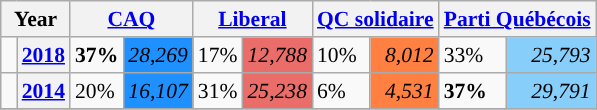<table class="wikitable" style="float:right; width:400; font-size:90%; margin-left:1em;">
<tr>
<th colspan="2" scope="col">Year</th>
<th colspan="2" scope="col"><a href='#'>CAQ</a></th>
<th colspan="2" scope="col"><a href='#'>Liberal</a></th>
<th colspan="2" scope="col"><a href='#'>QC solidaire</a></th>
<th colspan="2" scope="col"><a href='#'>Parti Québécois</a></th>
</tr>
<tr>
<td style="width: 0.25em; background-color: "></td>
<th><a href='#'>2018</a></th>
<td><strong>37%</strong></td>
<td style="text-align:right; background:#1E90FF;"><em>28,269</em></td>
<td>17%</td>
<td style="text-align:right; background:#EA6D6A;"><em>12,788</em></td>
<td>10%</td>
<td style="text-align:right; background:#FF8040;"><em>8,012</em></td>
<td>33%</td>
<td style="text-align:right; background:#87CEFA;"><em>25,793</em></td>
</tr>
<tr>
<td style="width: 0.25em; background-color: "></td>
<th><a href='#'>2014</a></th>
<td>20%</td>
<td style="text-align:right; background:#1E90FF;"><em>16,107</em></td>
<td>31%</td>
<td style="text-align:right; background:#EA6D6A;"><em>25,238</em></td>
<td>6%</td>
<td style="text-align:right; background:#FF8040;"><em>4,531</em></td>
<td><strong>37%</strong></td>
<td style="text-align:right; background:#87CEFA;"><em>29,791</em></td>
</tr>
<tr>
</tr>
</table>
